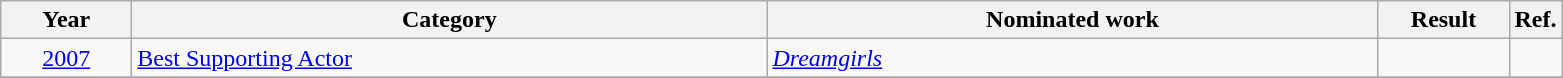<table class=wikitable>
<tr>
<th scope="col" style="width:5em;">Year</th>
<th scope="col" style="width:26em;">Category</th>
<th scope="col" style="width:25em;">Nominated work</th>
<th scope="col" style="width:5em;">Result</th>
<th>Ref.</th>
</tr>
<tr>
<td style="text-align:center;"><a href='#'>2007</a></td>
<td><a href='#'>Best Supporting Actor</a></td>
<td><em><a href='#'>Dreamgirls</a></em></td>
<td></td>
<td></td>
</tr>
<tr>
</tr>
</table>
